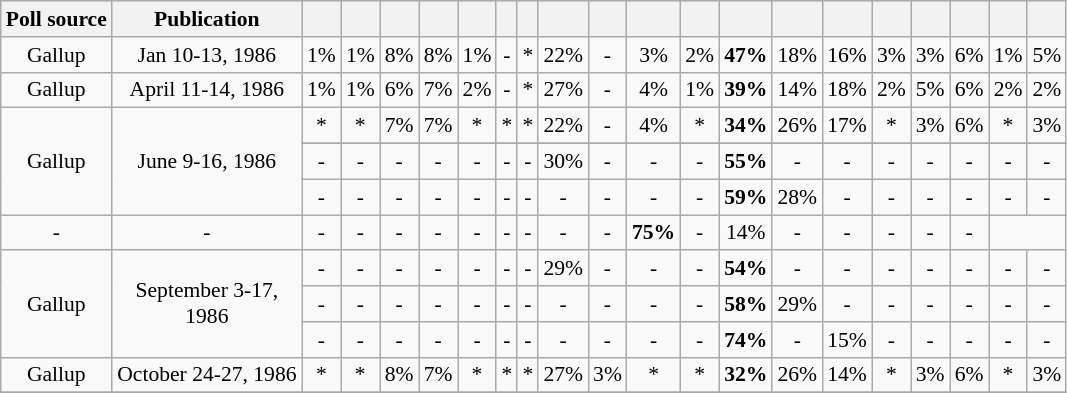<table class="wikitable" style="font-size:90%;text-align:center;">
<tr>
<th>Poll source</th>
<th style="width:120px;">Publication</th>
<th></th>
<th></th>
<th></th>
<th></th>
<th></th>
<th></th>
<th></th>
<th></th>
<th></th>
<th></th>
<th></th>
<th></th>
<th></th>
<th></th>
<th></th>
<th></th>
<th></th>
<th></th>
<th></th>
</tr>
<tr>
<td>Gallup</td>
<td>Jan 10-13, 1986</td>
<td>1%</td>
<td>1%</td>
<td>8%</td>
<td>8%</td>
<td>1%</td>
<td>-</td>
<td>*</td>
<td>22%</td>
<td>-</td>
<td>3%</td>
<td>2%</td>
<td><strong>47%</strong></td>
<td>18%</td>
<td>16%</td>
<td>3%</td>
<td>3%</td>
<td>6%</td>
<td>1%</td>
<td>5%</td>
</tr>
<tr>
<td>Gallup</td>
<td>April 11-14, 1986</td>
<td>1%</td>
<td>1%</td>
<td>6%</td>
<td>7%</td>
<td>2%</td>
<td>-</td>
<td>*</td>
<td>27%</td>
<td>-</td>
<td>4%</td>
<td>1%</td>
<td><strong>39%</strong></td>
<td>14%</td>
<td>18%</td>
<td>2%</td>
<td>5%</td>
<td>6%</td>
<td>2%</td>
<td>2%</td>
</tr>
<tr>
<td rowspan=4>Gallup</td>
<td rowspan=4>June 9-16, 1986</td>
<td>*</td>
<td>*</td>
<td>7%</td>
<td>7%</td>
<td>*</td>
<td>*</td>
<td>*</td>
<td>22%</td>
<td>-</td>
<td>4%</td>
<td>*</td>
<td><strong>34%</strong></td>
<td>26%</td>
<td>17%</td>
<td>*</td>
<td>3%</td>
<td>6%</td>
<td>*</td>
<td>3%</td>
</tr>
<tr>
</tr>
<tr>
<td>-</td>
<td>-</td>
<td>-</td>
<td>-</td>
<td>-</td>
<td>-</td>
<td>-</td>
<td>30%</td>
<td>-</td>
<td>-</td>
<td>-</td>
<td><strong>55%</strong></td>
<td>-</td>
<td>-</td>
<td>-</td>
<td>-</td>
<td>-</td>
<td>-</td>
<td>-</td>
</tr>
<tr>
<td>-</td>
<td>-</td>
<td>-</td>
<td>-</td>
<td>-</td>
<td>-</td>
<td>-</td>
<td>-</td>
<td>-</td>
<td>-</td>
<td>-</td>
<td><strong>59%</strong></td>
<td>28%</td>
<td>-</td>
<td>-</td>
<td>-</td>
<td>-</td>
<td>-</td>
<td>-</td>
</tr>
<tr>
<td>-</td>
<td>-</td>
<td>-</td>
<td>-</td>
<td>-</td>
<td>-</td>
<td>-</td>
<td>-</td>
<td>-</td>
<td>-</td>
<td>-</td>
<td><strong>75%</strong></td>
<td>-</td>
<td>14%</td>
<td>-</td>
<td>-</td>
<td>-</td>
<td>-</td>
<td>-</td>
</tr>
<tr>
<td rowspan=3>Gallup</td>
<td rowspan=3>September 3-17, 1986</td>
<td>-</td>
<td>-</td>
<td>-</td>
<td>-</td>
<td>-</td>
<td>-</td>
<td>-</td>
<td>29%</td>
<td>-</td>
<td>-</td>
<td>-</td>
<td><strong>54%</strong></td>
<td>-</td>
<td>-</td>
<td>-</td>
<td>-</td>
<td>-</td>
<td>-</td>
<td>-</td>
</tr>
<tr>
<td>-</td>
<td>-</td>
<td>-</td>
<td>-</td>
<td>-</td>
<td>-</td>
<td>-</td>
<td>-</td>
<td>-</td>
<td>-</td>
<td>-</td>
<td><strong>58%</strong></td>
<td>29%</td>
<td>-</td>
<td>-</td>
<td>-</td>
<td>-</td>
<td>-</td>
<td>-</td>
</tr>
<tr>
<td>-</td>
<td>-</td>
<td>-</td>
<td>-</td>
<td>-</td>
<td>-</td>
<td>-</td>
<td>-</td>
<td>-</td>
<td>-</td>
<td>-</td>
<td><strong>74%</strong></td>
<td>-</td>
<td>15%</td>
<td>-</td>
<td>-</td>
<td>-</td>
<td>-</td>
<td>-</td>
</tr>
<tr>
<td>Gallup</td>
<td>October 24-27, 1986</td>
<td>*</td>
<td>*</td>
<td>8%</td>
<td>7%</td>
<td>*</td>
<td>*</td>
<td>*</td>
<td>27%</td>
<td>3%</td>
<td>*</td>
<td>*</td>
<td><strong>32%</strong></td>
<td>26%</td>
<td>14%</td>
<td>*</td>
<td>3%</td>
<td>6%</td>
<td>*</td>
<td>3%</td>
</tr>
<tr>
</tr>
</table>
